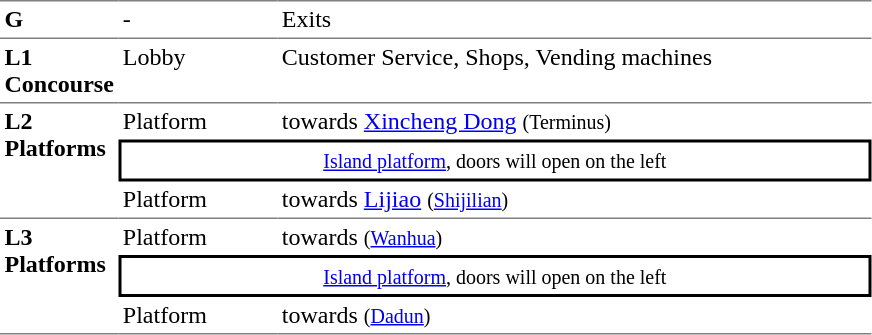<table table border=0 cellspacing=0 cellpadding=3>
<tr>
<td style="border-top:solid 1px gray;" width=50 valign=top><strong>G</strong></td>
<td style="border-top:solid 1px gray;" width=100 valign=top>-</td>
<td style="border-top:solid 1px gray;" width=390 valign=top>Exits</td>
</tr>
<tr>
<td style="border-bottom:solid 1px gray; border-top:solid 1px gray;" valign=top width=50><strong>L1<br>Concourse</strong></td>
<td style="border-bottom:solid 1px gray; border-top:solid 1px gray;" valign=top width=100>Lobby</td>
<td style="border-bottom:solid 1px gray; border-top:solid 1px gray;" valign=top width=390>Customer Service, Shops, Vending machines</td>
</tr>
<tr>
<td style="border-bottom:solid 1px gray;" rowspan=3 valign=top><strong>L2<br>Platforms</strong></td>
<td>Platform </td>
<td>  towards <a href='#'>Xincheng Dong</a> <small>(Terminus)</small></td>
</tr>
<tr>
<td style="border-right:solid 2px black;border-left:solid 2px black;border-top:solid 2px black;border-bottom:solid 2px black;text-align:center;" colspan=2><small><a href='#'>Island platform</a>, doors will open on the left</small></td>
</tr>
<tr>
<td style="border-bottom:solid 1px gray;">Platform </td>
<td style="border-bottom:solid 1px gray;"> towards <a href='#'>Lijiao</a> <small>(<a href='#'>Shijilian</a>)</small> </td>
</tr>
<tr>
<td style="border-bottom:solid 1px gray;" rowspan=3 valign=top><strong>L3<br>Platforms</strong></td>
<td>Platform </td>
<td>  towards  <small>(<a href='#'>Wanhua</a>)</small></td>
</tr>
<tr>
<td style="border-right:solid 2px black;border-left:solid 2px black;border-top:solid 2px black;border-bottom:solid 2px black;text-align:center;" colspan=2><small><a href='#'>Island platform</a>, doors will open on the left</small></td>
</tr>
<tr>
<td style="border-bottom:solid 1px gray;">Platform </td>
<td style="border-bottom:solid 1px gray;"> towards  <small>(<a href='#'>Dadun</a>)</small> </td>
</tr>
</table>
